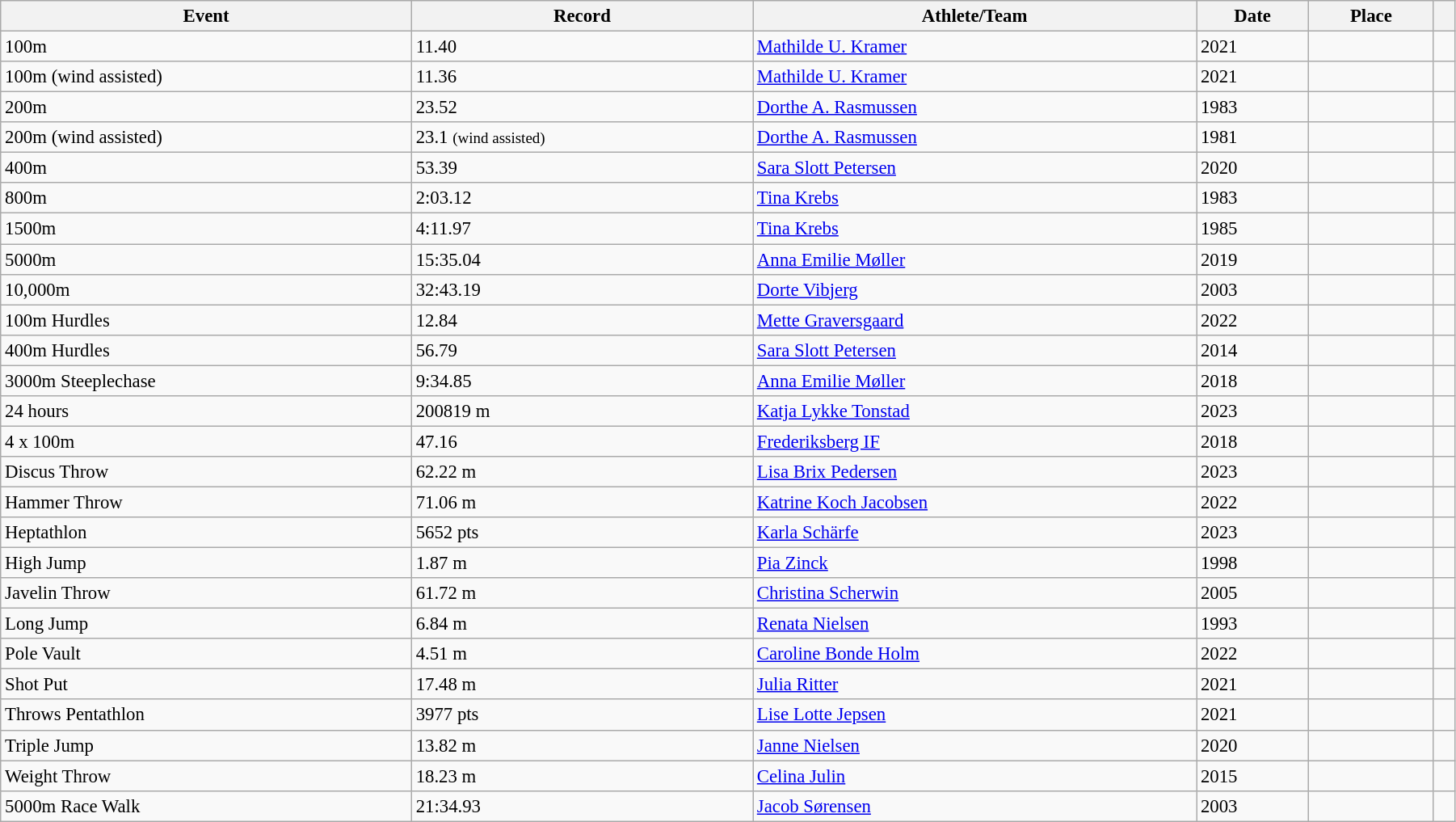<table class="wikitable" style="font-size:95%; width: 95%;">
<tr>
<th>Event</th>
<th>Record</th>
<th>Athlete/Team</th>
<th>Date</th>
<th>Place</th>
<th></th>
</tr>
<tr>
<td>100m</td>
<td>11.40 </td>
<td><a href='#'>Mathilde U. Kramer</a></td>
<td>2021</td>
<td></td>
<td></td>
</tr>
<tr>
<td>100m (wind assisted)</td>
<td>11.36 </td>
<td><a href='#'>Mathilde U. Kramer</a></td>
<td>2021</td>
<td></td>
<td></td>
</tr>
<tr>
<td>200m</td>
<td>23.52</td>
<td><a href='#'>Dorthe A. Rasmussen</a></td>
<td>1983</td>
<td></td>
<td></td>
</tr>
<tr>
<td>200m (wind assisted)</td>
<td>23.1 <small>(wind assisted)</small></td>
<td><a href='#'>Dorthe A. Rasmussen</a></td>
<td>1981</td>
<td></td>
<td></td>
</tr>
<tr>
<td>400m</td>
<td>53.39</td>
<td><a href='#'>Sara Slott Petersen</a></td>
<td>2020</td>
<td></td>
<td></td>
</tr>
<tr>
<td>800m</td>
<td>2:03.12</td>
<td><a href='#'>Tina Krebs</a></td>
<td>1983</td>
<td></td>
<td></td>
</tr>
<tr>
<td>1500m</td>
<td>4:11.97</td>
<td><a href='#'>Tina Krebs</a></td>
<td>1985</td>
<td></td>
<td></td>
</tr>
<tr>
<td>5000m</td>
<td>15:35.04</td>
<td><a href='#'>Anna Emilie Møller</a></td>
<td>2019</td>
<td></td>
<td></td>
</tr>
<tr>
<td>10,000m</td>
<td>32:43.19</td>
<td><a href='#'>Dorte Vibjerg</a></td>
<td>2003</td>
<td></td>
<td></td>
</tr>
<tr>
<td>100m Hurdles</td>
<td>12.84 </td>
<td><a href='#'>Mette Graversgaard</a></td>
<td>2022</td>
<td></td>
<td></td>
</tr>
<tr>
<td>400m Hurdles</td>
<td>56.79</td>
<td><a href='#'>Sara Slott Petersen</a></td>
<td>2014</td>
<td></td>
<td></td>
</tr>
<tr>
<td>3000m Steeplechase</td>
<td>9:34.85</td>
<td><a href='#'>Anna Emilie Møller</a></td>
<td>2018</td>
<td></td>
<td></td>
</tr>
<tr>
<td>24 hours</td>
<td>200819 m</td>
<td><a href='#'>Katja Lykke Tonstad</a></td>
<td>2023</td>
<td></td>
<td></td>
</tr>
<tr>
<td>4 x 100m</td>
<td>47.16</td>
<td><a href='#'>Frederiksberg IF</a></td>
<td>2018</td>
<td></td>
<td></td>
</tr>
<tr>
<td>Discus Throw</td>
<td>62.22 m</td>
<td><a href='#'>Lisa Brix Pedersen</a></td>
<td>2023</td>
<td></td>
<td></td>
</tr>
<tr>
<td>Hammer Throw</td>
<td>71.06 m</td>
<td><a href='#'>Katrine Koch Jacobsen</a></td>
<td>2022</td>
<td></td>
<td></td>
</tr>
<tr>
<td>Heptathlon</td>
<td>5652 pts</td>
<td><a href='#'>Karla Schärfe</a></td>
<td>2023</td>
<td></td>
<td></td>
</tr>
<tr>
<td>High Jump</td>
<td>1.87 m</td>
<td><a href='#'>Pia Zinck</a></td>
<td>1998</td>
<td></td>
<td></td>
</tr>
<tr>
<td>Javelin Throw</td>
<td>61.72 m</td>
<td><a href='#'>Christina Scherwin</a></td>
<td>2005</td>
<td></td>
<td></td>
</tr>
<tr>
<td>Long Jump</td>
<td>6.84 m</td>
<td><a href='#'>Renata Nielsen</a></td>
<td>1993</td>
<td></td>
<td></td>
</tr>
<tr>
<td>Pole Vault</td>
<td>4.51 m</td>
<td><a href='#'>Caroline Bonde Holm</a></td>
<td>2022</td>
<td></td>
<td></td>
</tr>
<tr>
<td>Shot Put</td>
<td>17.48 m</td>
<td><a href='#'>Julia Ritter</a></td>
<td>2021</td>
<td></td>
<td></td>
</tr>
<tr>
<td>Throws Pentathlon</td>
<td>3977 pts</td>
<td><a href='#'>Lise Lotte Jepsen</a></td>
<td>2021</td>
<td></td>
<td></td>
</tr>
<tr>
<td>Triple Jump</td>
<td>13.82 m </td>
<td><a href='#'>Janne Nielsen</a></td>
<td>2020</td>
<td></td>
<td></td>
</tr>
<tr>
<td>Weight Throw</td>
<td>18.23 m</td>
<td><a href='#'>Celina Julin</a></td>
<td>2015</td>
<td></td>
<td></td>
</tr>
<tr>
<td>5000m Race Walk</td>
<td>21:34.93</td>
<td><a href='#'>Jacob Sørensen</a></td>
<td>2003</td>
<td></td>
<td></td>
</tr>
</table>
